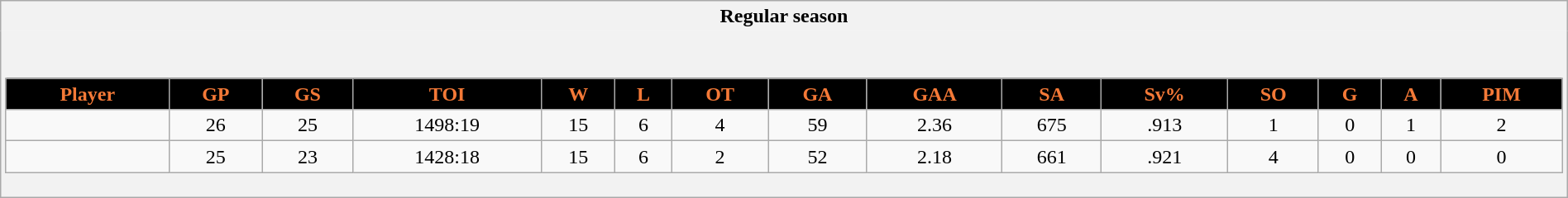<table class="wikitable"  style="width:100%;">
<tr>
<th style="border: 0;">Regular season</th>
</tr>
<tr>
<td style="background: #f2f2f2; border: 0; text-align: center;"><br><table class="wikitable sortable" style="width:100%;">
<tr style="text-align:center; background:#ddd;">
<th style="background:black;color:#F47937;">Player</th>
<th style="background:black;color:#F47937;">GP</th>
<th style="background:black;color:#F47937;">GS</th>
<th style="background:black;color:#F47937;">TOI</th>
<th style="background:black;color:#F47937;">W</th>
<th style="background:black;color:#F47937;">L</th>
<th style="background:black;color:#F47937;">OT</th>
<th style="background:black;color:#F47937;">GA</th>
<th style="background:black;color:#F47937;">GAA</th>
<th style="background:black;color:#F47937;">SA</th>
<th style="background:black;color:#F47937;">Sv%</th>
<th style="background:black;color:#F47937;">SO</th>
<th style="background:black;color:#F47937;">G</th>
<th style="background:black;color:#F47937;">A</th>
<th style="background:black;color:#F47937;">PIM</th>
</tr>
<tr align=center>
<td></td>
<td>26</td>
<td>25</td>
<td>1498:19</td>
<td>15</td>
<td>6</td>
<td>4</td>
<td>59</td>
<td>2.36</td>
<td>675</td>
<td>.913</td>
<td>1</td>
<td>0</td>
<td>1</td>
<td>2</td>
</tr>
<tr align=center>
<td></td>
<td>25</td>
<td>23</td>
<td>1428:18</td>
<td>15</td>
<td>6</td>
<td>2</td>
<td>52</td>
<td>2.18</td>
<td>661</td>
<td>.921</td>
<td>4</td>
<td>0</td>
<td>0</td>
<td>0</td>
</tr>
</table>
</td>
</tr>
</table>
